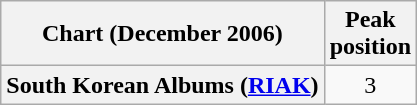<table class="wikitable plainrowheaders">
<tr>
<th>Chart (December 2006)</th>
<th>Peak<br>position</th>
</tr>
<tr>
<th scope="row">South Korean Albums (<a href='#'>RIAK</a>)</th>
<td style="text-align:center;">3</td>
</tr>
</table>
